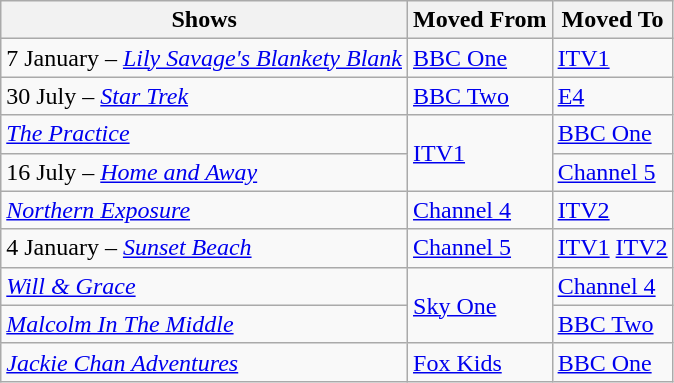<table class="wikitable">
<tr>
<th>Shows</th>
<th>Moved From</th>
<th>Moved To</th>
</tr>
<tr>
<td>7 January – <em><a href='#'>Lily Savage's Blankety Blank</a></em></td>
<td><a href='#'>BBC One</a></td>
<td><a href='#'>ITV1</a></td>
</tr>
<tr>
<td>30 July – <em><a href='#'>Star Trek</a></em></td>
<td><a href='#'>BBC Two</a></td>
<td><a href='#'>E4</a></td>
</tr>
<tr>
<td><em><a href='#'>The Practice</a></em></td>
<td rowspan="2"><a href='#'>ITV1</a></td>
<td><a href='#'>BBC One</a></td>
</tr>
<tr>
<td>16 July – <em><a href='#'>Home and Away</a></em></td>
<td><a href='#'>Channel 5</a></td>
</tr>
<tr>
<td><em><a href='#'>Northern Exposure</a></em></td>
<td><a href='#'>Channel 4</a></td>
<td><a href='#'>ITV2</a></td>
</tr>
<tr>
<td>4 January – <em><a href='#'>Sunset Beach</a></em></td>
<td><a href='#'>Channel 5</a></td>
<td><a href='#'>ITV1</a> <a href='#'>ITV2</a></td>
</tr>
<tr>
<td><em><a href='#'>Will & Grace</a></em></td>
<td rowspan="2"><a href='#'>Sky One</a></td>
<td><a href='#'>Channel 4</a></td>
</tr>
<tr>
<td><em><a href='#'>Malcolm In The Middle</a></em></td>
<td><a href='#'>BBC Two</a></td>
</tr>
<tr>
<td><em><a href='#'>Jackie Chan Adventures</a></em></td>
<td><a href='#'>Fox Kids</a></td>
<td><a href='#'>BBC One</a></td>
</tr>
</table>
